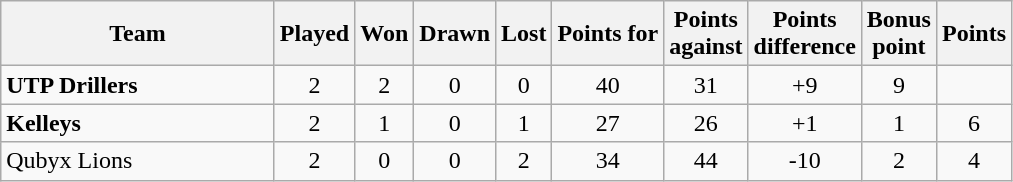<table class="wikitable" style="text-align:center">
<tr>
<th width=175>Team</th>
<th>Played</th>
<th>Won</th>
<th>Drawn</th>
<th>Lost</th>
<th>Points for</th>
<th>Points<br>against</th>
<th>Points<br>difference</th>
<th>Bonus<br>point</th>
<th>Points</th>
</tr>
<tr>
<td align="left"><strong>UTP Drillers</strong></td>
<td>2</td>
<td>2</td>
<td>0</td>
<td>0</td>
<td>40</td>
<td>31</td>
<td>+9</td>
<td 1>9</td>
</tr>
<tr>
<td align="left"><strong>Kelleys</strong></td>
<td>2</td>
<td>1</td>
<td>0</td>
<td>1</td>
<td>27</td>
<td>26</td>
<td>+1</td>
<td>1</td>
<td>6</td>
</tr>
<tr>
<td align="left">Qubyx Lions</td>
<td>2</td>
<td>0</td>
<td>0</td>
<td>2</td>
<td>34</td>
<td>44</td>
<td>-10</td>
<td>2</td>
<td>4</td>
</tr>
</table>
